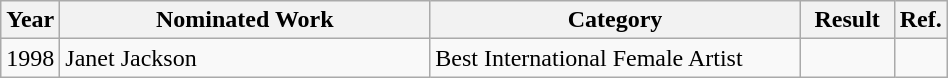<table class="wikitable" width="50%">
<tr>
<th width="5%">Year</th>
<th width="40%">Nominated Work</th>
<th width="40%">Category</th>
<th width="10%">Result</th>
<th width="5%">Ref.</th>
</tr>
<tr>
<td>1998</td>
<td>Janet Jackson</td>
<td>Best International Female Artist</td>
<td></td>
<td></td>
</tr>
</table>
